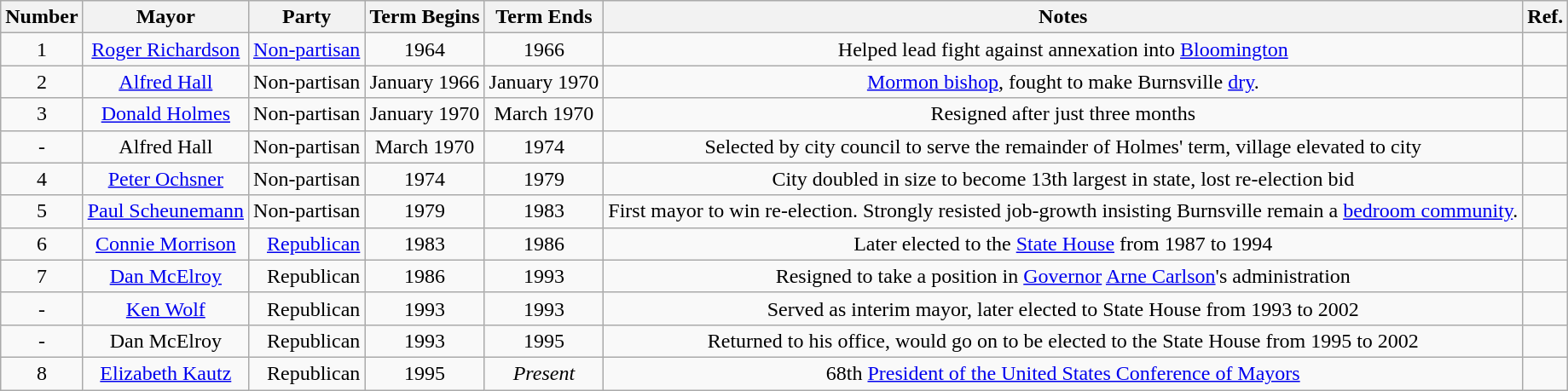<table class="wikitable" style="text-align:center">
<tr>
<th>Number</th>
<th>Mayor</th>
<th>Party</th>
<th>Term Begins</th>
<th>Term Ends</th>
<th>Notes</th>
<th>Ref.</th>
</tr>
<tr>
<td>1</td>
<td><a href='#'>Roger Richardson</a></td>
<td align="right" ><a href='#'>Non-partisan</a></td>
<td>1964</td>
<td>1966</td>
<td>Helped lead fight against annexation into <a href='#'>Bloomington</a></td>
<td></td>
</tr>
<tr>
<td>2</td>
<td><a href='#'>Alfred Hall</a></td>
<td align="right" >Non-partisan</td>
<td>January 1966</td>
<td>January 1970</td>
<td><a href='#'>Mormon bishop</a>, fought to make Burnsville <a href='#'>dry</a>.</td>
<td></td>
</tr>
<tr>
<td>3</td>
<td><a href='#'>Donald Holmes</a></td>
<td align="right" >Non-partisan</td>
<td>January 1970</td>
<td>March 1970</td>
<td>Resigned after just three months</td>
<td></td>
</tr>
<tr>
<td>-</td>
<td>Alfred Hall</td>
<td align="right" >Non-partisan</td>
<td>March 1970</td>
<td>1974</td>
<td>Selected by city council to serve the remainder of Holmes' term, village elevated to city</td>
<td></td>
</tr>
<tr>
<td>4</td>
<td><a href='#'>Peter Ochsner</a></td>
<td align="right" >Non-partisan</td>
<td>1974</td>
<td>1979</td>
<td>City doubled in size to become 13th largest in state, lost re-election bid</td>
<td></td>
</tr>
<tr>
<td>5</td>
<td><a href='#'>Paul Scheunemann</a></td>
<td align="right" >Non-partisan</td>
<td>1979</td>
<td>1983</td>
<td>First mayor to win re-election. Strongly resisted job-growth insisting Burnsville remain a <a href='#'>bedroom community</a>.</td>
<td></td>
</tr>
<tr>
<td>6</td>
<td><a href='#'>Connie Morrison</a></td>
<td align="right" ><a href='#'>Republican</a></td>
<td>1983</td>
<td>1986</td>
<td>Later elected to the <a href='#'>State House</a> from 1987 to 1994</td>
<td></td>
</tr>
<tr>
<td>7</td>
<td><a href='#'>Dan McElroy</a></td>
<td align="right" >Republican</td>
<td>1986</td>
<td>1993</td>
<td>Resigned to take a position in <a href='#'>Governor</a> <a href='#'>Arne Carlson</a>'s administration</td>
<td></td>
</tr>
<tr>
<td>-</td>
<td><a href='#'>Ken Wolf</a></td>
<td align="right" >Republican</td>
<td>1993</td>
<td>1993</td>
<td>Served as interim mayor, later elected to State House from 1993 to 2002</td>
<td></td>
</tr>
<tr>
<td>-</td>
<td>Dan McElroy</td>
<td align="right" >Republican</td>
<td>1993</td>
<td>1995</td>
<td>Returned to his office, would go on to be elected to the State House from 1995 to 2002</td>
<td></td>
</tr>
<tr>
<td>8</td>
<td><a href='#'>Elizabeth Kautz</a></td>
<td align="right" >Republican</td>
<td>1995</td>
<td><em>Present</em></td>
<td>68th <a href='#'>President of the United States Conference of Mayors</a></td>
<td></td>
</tr>
</table>
